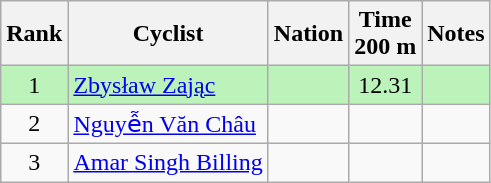<table class="wikitable sortable" style="text-align:center">
<tr>
<th>Rank</th>
<th>Cyclist</th>
<th>Nation</th>
<th>Time<br>200 m</th>
<th>Notes</th>
</tr>
<tr bgcolor=bbf3bb>
<td>1</td>
<td align=left><a href='#'>Zbysław Zając</a></td>
<td align=left></td>
<td>12.31</td>
<td></td>
</tr>
<tr>
<td>2</td>
<td align=left><a href='#'>Nguyễn Văn Châu</a></td>
<td align=left></td>
<td></td>
<td></td>
</tr>
<tr>
<td>3</td>
<td align=left><a href='#'>Amar Singh Billing</a></td>
<td align=left></td>
<td></td>
<td></td>
</tr>
</table>
